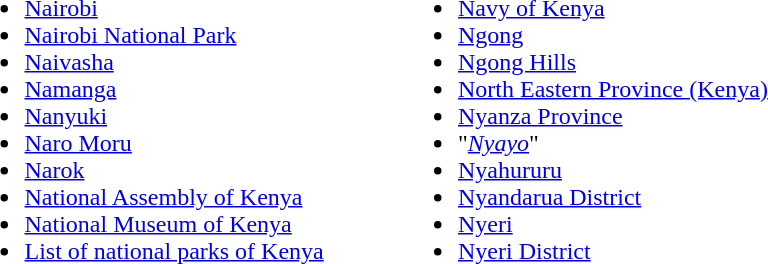<table width="580">
<tr>
<td width="45%"><br><ul><li><a href='#'>Nairobi</a></li><li><a href='#'>Nairobi National Park</a></li><li><a href='#'>Naivasha</a></li><li><a href='#'>Namanga</a></li><li><a href='#'>Nanyuki</a></li><li><a href='#'>Naro Moru</a></li><li><a href='#'>Narok</a></li><li><a href='#'>National Assembly of Kenya</a></li><li><a href='#'>National Museum of Kenya</a></li><li><a href='#'>List of national parks of Kenya</a></li></ul></td>
<td width="45%"><br><ul><li><a href='#'>Navy of Kenya</a></li><li><a href='#'>Ngong</a></li><li><a href='#'>Ngong Hills</a></li><li><a href='#'>North Eastern Province (Kenya)</a></li><li><a href='#'>Nyanza Province</a></li><li>"<em><a href='#'>Nyayo</a></em>"</li><li><a href='#'>Nyahururu</a></li><li><a href='#'>Nyandarua District</a></li><li><a href='#'>Nyeri</a></li><li><a href='#'>Nyeri District</a></li></ul></td>
</tr>
</table>
